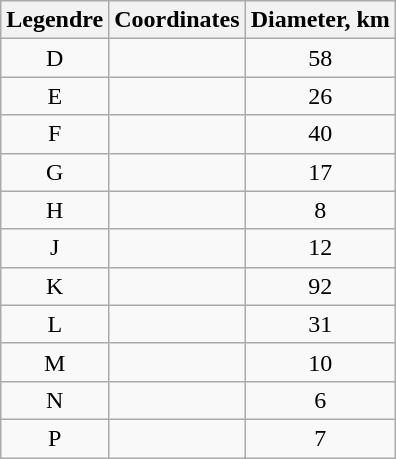<table class="wikitable sortable" style="text-align:center">
<tr>
<th>Legendre</th>
<th class="unsortable">Coordinates</th>
<th>Diameter, km</th>
</tr>
<tr>
<td>D</td>
<td></td>
<td>58</td>
</tr>
<tr>
<td>E</td>
<td></td>
<td>26</td>
</tr>
<tr>
<td>F</td>
<td></td>
<td>40</td>
</tr>
<tr>
<td>G</td>
<td></td>
<td>17</td>
</tr>
<tr>
<td>H</td>
<td></td>
<td>8</td>
</tr>
<tr>
<td>J</td>
<td></td>
<td>12</td>
</tr>
<tr>
<td>K</td>
<td></td>
<td>92</td>
</tr>
<tr>
<td>L</td>
<td></td>
<td>31</td>
</tr>
<tr>
<td>M</td>
<td></td>
<td>10</td>
</tr>
<tr>
<td>N</td>
<td></td>
<td>6</td>
</tr>
<tr>
<td>P</td>
<td></td>
<td>7</td>
</tr>
</table>
